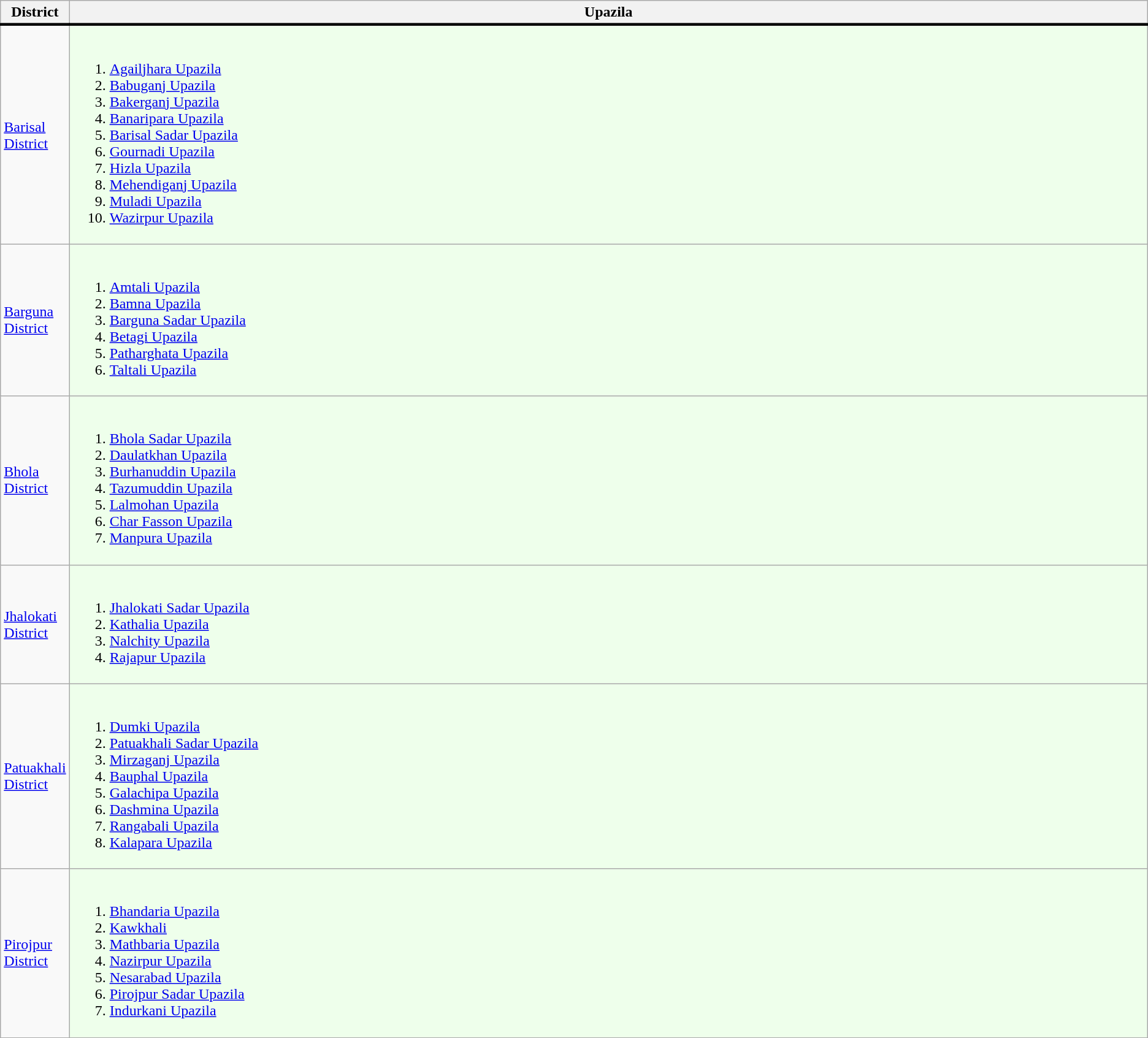<table class="wikitable">
<tr>
<th>District</th>
<th colspan="7" width="100%">Upazila</th>
</tr>
<tr style="border-top: 3px solid black">
<td rowspan="1"><a href='#'>Barisal District</a></td>
<td colspan="2" style="background: #eeffeb"><br><ol><li><a href='#'>Agailjhara Upazila</a></li><li><a href='#'>Babuganj Upazila</a></li><li><a href='#'>Bakerganj Upazila</a></li><li><a href='#'>Banaripara Upazila</a></li><li><a href='#'>Barisal Sadar Upazila</a></li><li><a href='#'>Gournadi Upazila</a></li><li><a href='#'>Hizla Upazila</a></li><li><a href='#'>Mehendiganj Upazila</a></li><li><a href='#'>Muladi Upazila</a></li><li><a href='#'>Wazirpur Upazila</a></li></ol></td>
</tr>
<tr>
<td rowspan="1"><a href='#'>Barguna District</a></td>
<td colspan="2" style="background: #eeffeb"><br><ol><li><a href='#'>Amtali Upazila</a></li><li><a href='#'>Bamna Upazila</a></li><li><a href='#'>Barguna Sadar Upazila</a></li><li><a href='#'>Betagi Upazila</a></li><li><a href='#'>Patharghata Upazila</a></li><li><a href='#'>Taltali Upazila</a></li></ol></td>
</tr>
<tr>
<td rowspan="1"><a href='#'>Bhola District</a></td>
<td colspan="2" style="background: #eeffeb"><br><ol><li><a href='#'>Bhola Sadar Upazila</a></li><li><a href='#'>Daulatkhan Upazila</a></li><li><a href='#'>Burhanuddin Upazila</a></li><li><a href='#'>Tazumuddin Upazila</a></li><li><a href='#'>Lalmohan Upazila</a></li><li><a href='#'>Char Fasson Upazila</a></li><li><a href='#'>Manpura Upazila</a></li></ol></td>
</tr>
<tr>
<td rowspan="1"><a href='#'>Jhalokati District</a></td>
<td colspan="2" style="background: #eeffeb"><br><ol><li><a href='#'>Jhalokati Sadar Upazila</a></li><li><a href='#'>Kathalia Upazila</a></li><li><a href='#'>Nalchity Upazila</a></li><li><a href='#'>Rajapur Upazila</a></li></ol></td>
</tr>
<tr>
<td rowspan="1"><a href='#'>Patuakhali District</a></td>
<td colspan="2" style="background: #eeffeb"><br><ol><li><a href='#'>Dumki Upazila</a></li><li><a href='#'>Patuakhali Sadar Upazila</a></li><li><a href='#'>Mirzaganj Upazila</a></li><li><a href='#'>Bauphal Upazila</a></li><li><a href='#'>Galachipa Upazila</a></li><li><a href='#'>Dashmina Upazila</a></li><li><a href='#'>Rangabali Upazila</a></li><li><a href='#'>Kalapara Upazila</a></li></ol></td>
</tr>
<tr>
<td rowspan="1"><a href='#'>Pirojpur District</a></td>
<td colspan="2" style="background: #eeffeb"><br><ol><li><a href='#'>Bhandaria Upazila</a></li><li><a href='#'>Kawkhali</a></li><li><a href='#'>Mathbaria Upazila</a></li><li><a href='#'>Nazirpur Upazila</a></li><li><a href='#'>Nesarabad Upazila</a></li><li><a href='#'>Pirojpur Sadar Upazila</a></li><li><a href='#'>Indurkani Upazila</a></li></ol></td>
</tr>
</table>
